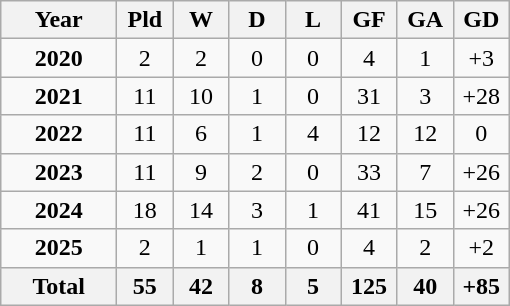<table class="wikitable" style="text-align: center;">
<tr>
<th width=70>Year</th>
<th width=30>Pld</th>
<th width=30>W</th>
<th width=30>D</th>
<th width=30>L</th>
<th width=30>GF</th>
<th width=30>GA</th>
<th width=30>GD</th>
</tr>
<tr>
<td><strong>2020</strong></td>
<td>2</td>
<td>2</td>
<td>0</td>
<td>0</td>
<td>4</td>
<td>1</td>
<td>+3</td>
</tr>
<tr>
<td><strong>2021</strong></td>
<td>11</td>
<td>10</td>
<td>1</td>
<td>0</td>
<td>31</td>
<td>3</td>
<td>+28</td>
</tr>
<tr>
<td><strong>2022</strong></td>
<td>11</td>
<td>6</td>
<td>1</td>
<td>4</td>
<td>12</td>
<td>12</td>
<td>0</td>
</tr>
<tr>
<td><strong>2023</strong></td>
<td>11</td>
<td>9</td>
<td>2</td>
<td>0</td>
<td>33</td>
<td>7</td>
<td>+26</td>
</tr>
<tr>
<td><strong>2024</strong></td>
<td>18</td>
<td>14</td>
<td>3</td>
<td>1</td>
<td>41</td>
<td>15</td>
<td>+26</td>
</tr>
<tr>
<td><strong>2025</strong></td>
<td>2</td>
<td>1</td>
<td>1</td>
<td>0</td>
<td>4</td>
<td>2</td>
<td>+2</td>
</tr>
<tr>
<th>Total</th>
<th>55</th>
<th>42</th>
<th>8</th>
<th>5</th>
<th>125</th>
<th>40</th>
<th>+85</th>
</tr>
</table>
